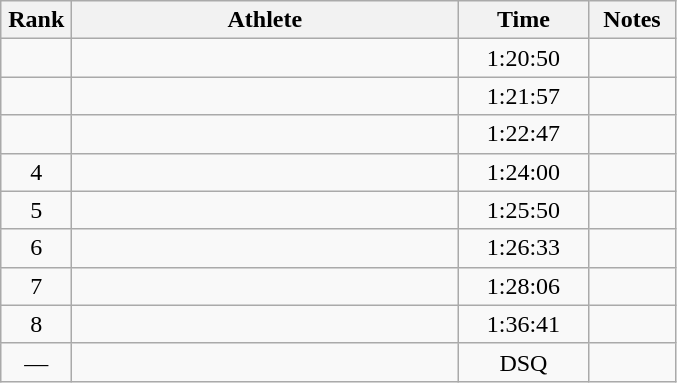<table class="wikitable" style="text-align:center">
<tr>
<th width=40>Rank</th>
<th width=250>Athlete</th>
<th width=80>Time</th>
<th width=50>Notes</th>
</tr>
<tr>
<td></td>
<td align=left></td>
<td>1:20:50</td>
<td></td>
</tr>
<tr>
<td></td>
<td align=left></td>
<td>1:21:57</td>
<td></td>
</tr>
<tr>
<td></td>
<td align=left></td>
<td>1:22:47</td>
<td></td>
</tr>
<tr>
<td>4</td>
<td align=left></td>
<td>1:24:00</td>
<td></td>
</tr>
<tr>
<td>5</td>
<td align=left></td>
<td>1:25:50</td>
<td></td>
</tr>
<tr>
<td>6</td>
<td align=left></td>
<td>1:26:33</td>
<td></td>
</tr>
<tr>
<td>7</td>
<td align=left></td>
<td>1:28:06</td>
<td></td>
</tr>
<tr>
<td>8</td>
<td align=left></td>
<td>1:36:41</td>
<td></td>
</tr>
<tr>
<td>—</td>
<td align=left></td>
<td>DSQ</td>
<td></td>
</tr>
</table>
